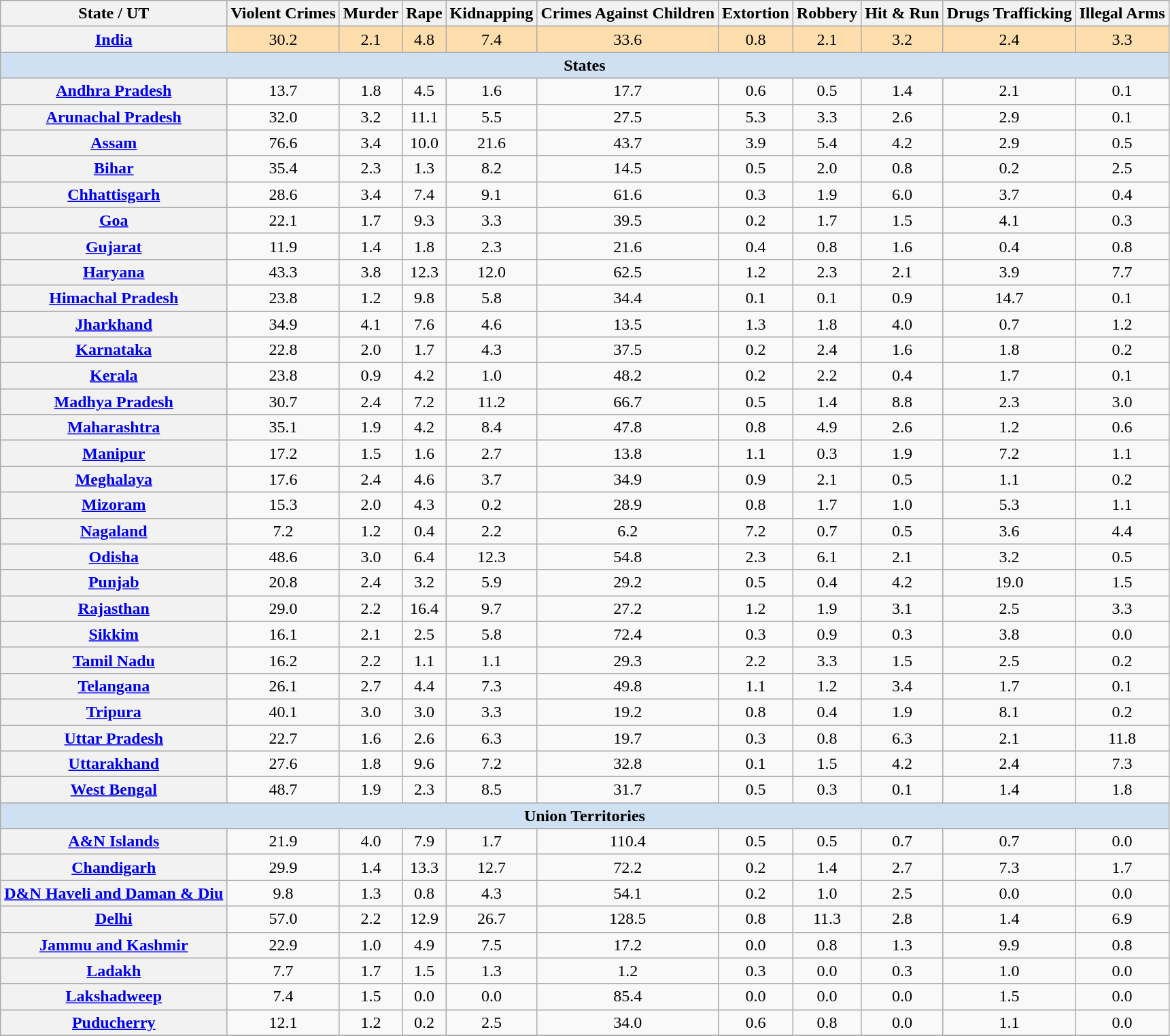<table class="wikitable sortable" style="text-align: center">
<tr>
<th>State / UT</th>
<th>Violent Crimes</th>
<th>Murder</th>
<th>Rape</th>
<th>Kidnapping</th>
<th>Crimes Against Children</th>
<th>Extortion</th>
<th>Robbery</th>
<th>Hit & Run</th>
<th>Drugs Trafficking</th>
<th>Illegal Arms</th>
</tr>
<tr bgcolor="#ffdead">
<th><a href='#'>India</a></th>
<td>30.2</td>
<td>2.1</td>
<td>4.8</td>
<td>7.4</td>
<td>33.6</td>
<td>0.8</td>
<td>2.1</td>
<td>3.2</td>
<td>2.4</td>
<td>3.3</td>
</tr>
<tr>
<td colspan="11" bgcolor="#CEE0F2"><strong>States</strong></td>
</tr>
<tr>
<th><a href='#'>Andhra Pradesh</a></th>
<td>13.7</td>
<td>1.8</td>
<td>4.5</td>
<td>1.6</td>
<td>17.7</td>
<td>0.6</td>
<td>0.5</td>
<td>1.4</td>
<td>2.1</td>
<td>0.1</td>
</tr>
<tr>
<th><a href='#'>Arunachal Pradesh</a></th>
<td>32.0</td>
<td>3.2</td>
<td>11.1</td>
<td>5.5</td>
<td>27.5</td>
<td>5.3</td>
<td>3.3</td>
<td>2.6</td>
<td>2.9</td>
<td>0.1</td>
</tr>
<tr>
<th><a href='#'>Assam</a></th>
<td>76.6</td>
<td>3.4</td>
<td>10.0</td>
<td>21.6</td>
<td>43.7</td>
<td>3.9</td>
<td>5.4</td>
<td>4.2</td>
<td>2.9</td>
<td>0.5</td>
</tr>
<tr>
<th><a href='#'>Bihar</a></th>
<td>35.4</td>
<td>2.3</td>
<td>1.3</td>
<td>8.2</td>
<td>14.5</td>
<td>0.5</td>
<td>2.0</td>
<td>0.8</td>
<td>0.2</td>
<td>2.5</td>
</tr>
<tr>
<th><a href='#'>Chhattisgarh</a></th>
<td>28.6</td>
<td>3.4</td>
<td>7.4</td>
<td>9.1</td>
<td>61.6</td>
<td>0.3</td>
<td>1.9</td>
<td>6.0</td>
<td>3.7</td>
<td>0.4</td>
</tr>
<tr>
<th><a href='#'>Goa</a></th>
<td>22.1</td>
<td>1.7</td>
<td>9.3</td>
<td>3.3</td>
<td>39.5</td>
<td>0.2</td>
<td>1.7</td>
<td>1.5</td>
<td>4.1</td>
<td>0.3</td>
</tr>
<tr>
<th><a href='#'>Gujarat</a></th>
<td>11.9</td>
<td>1.4</td>
<td>1.8</td>
<td>2.3</td>
<td>21.6</td>
<td>0.4</td>
<td>0.8</td>
<td>1.6</td>
<td>0.4</td>
<td>0.8</td>
</tr>
<tr>
<th><a href='#'>Haryana</a></th>
<td>43.3</td>
<td>3.8</td>
<td>12.3</td>
<td>12.0</td>
<td>62.5</td>
<td>1.2</td>
<td>2.3</td>
<td>2.1</td>
<td>3.9</td>
<td>7.7</td>
</tr>
<tr>
<th><a href='#'>Himachal Pradesh</a></th>
<td>23.8</td>
<td>1.2</td>
<td>9.8</td>
<td>5.8</td>
<td>34.4</td>
<td>0.1</td>
<td>0.1</td>
<td>0.9</td>
<td>14.7</td>
<td>0.1</td>
</tr>
<tr>
<th><a href='#'>Jharkhand</a></th>
<td>34.9</td>
<td>4.1</td>
<td>7.6</td>
<td>4.6</td>
<td>13.5</td>
<td>1.3</td>
<td>1.8</td>
<td>4.0</td>
<td>0.7</td>
<td>1.2</td>
</tr>
<tr>
<th><a href='#'>Karnataka</a></th>
<td>22.8</td>
<td>2.0</td>
<td>1.7</td>
<td>4.3</td>
<td>37.5</td>
<td>0.2</td>
<td>2.4</td>
<td>1.6</td>
<td>1.8</td>
<td>0.2</td>
</tr>
<tr>
<th><a href='#'>Kerala</a></th>
<td>23.8</td>
<td>0.9</td>
<td>4.2</td>
<td>1.0</td>
<td>48.2</td>
<td>0.2</td>
<td>2.2</td>
<td>0.4</td>
<td>1.7</td>
<td>0.1</td>
</tr>
<tr>
<th><a href='#'>Madhya Pradesh</a></th>
<td>30.7</td>
<td>2.4</td>
<td>7.2</td>
<td>11.2</td>
<td>66.7</td>
<td>0.5</td>
<td>1.4</td>
<td>8.8</td>
<td>2.3</td>
<td>3.0</td>
</tr>
<tr>
<th><a href='#'>Maharashtra</a></th>
<td>35.1</td>
<td>1.9</td>
<td>4.2</td>
<td>8.4</td>
<td>47.8</td>
<td>0.8</td>
<td>4.9</td>
<td>2.6</td>
<td>1.2</td>
<td>0.6</td>
</tr>
<tr>
<th><a href='#'>Manipur</a></th>
<td>17.2</td>
<td>1.5</td>
<td>1.6</td>
<td>2.7</td>
<td>13.8</td>
<td>1.1</td>
<td>0.3</td>
<td>1.9</td>
<td>7.2</td>
<td>1.1</td>
</tr>
<tr>
<th><a href='#'>Meghalaya</a></th>
<td>17.6</td>
<td>2.4</td>
<td>4.6</td>
<td>3.7</td>
<td>34.9</td>
<td>0.9</td>
<td>2.1</td>
<td>0.5</td>
<td>1.1</td>
<td>0.2</td>
</tr>
<tr>
<th><a href='#'>Mizoram</a></th>
<td>15.3</td>
<td>2.0</td>
<td>4.3</td>
<td>0.2</td>
<td>28.9</td>
<td>0.8</td>
<td>1.7</td>
<td>1.0</td>
<td>5.3</td>
<td>1.1</td>
</tr>
<tr>
<th><a href='#'>Nagaland</a></th>
<td>7.2</td>
<td>1.2</td>
<td>0.4</td>
<td>2.2</td>
<td>6.2</td>
<td>7.2</td>
<td>0.7</td>
<td>0.5</td>
<td>3.6</td>
<td>4.4</td>
</tr>
<tr>
<th><a href='#'>Odisha</a></th>
<td>48.6</td>
<td>3.0</td>
<td>6.4</td>
<td>12.3</td>
<td>54.8</td>
<td>2.3</td>
<td>6.1</td>
<td>2.1</td>
<td>3.2</td>
<td>0.5</td>
</tr>
<tr>
<th><a href='#'>Punjab</a></th>
<td>20.8</td>
<td>2.4</td>
<td>3.2</td>
<td>5.9</td>
<td>29.2</td>
<td>0.5</td>
<td>0.4</td>
<td>4.2</td>
<td>19.0</td>
<td>1.5</td>
</tr>
<tr>
<th><a href='#'>Rajasthan</a></th>
<td>29.0</td>
<td>2.2</td>
<td>16.4</td>
<td>9.7</td>
<td>27.2</td>
<td>1.2</td>
<td>1.9</td>
<td>3.1</td>
<td>2.5</td>
<td>3.3</td>
</tr>
<tr>
<th><a href='#'>Sikkim</a></th>
<td>16.1</td>
<td>2.1</td>
<td>2.5</td>
<td>5.8</td>
<td>72.4</td>
<td>0.3</td>
<td>0.9</td>
<td>0.3</td>
<td>3.8</td>
<td>0.0</td>
</tr>
<tr>
<th><a href='#'>Tamil Nadu</a></th>
<td>16.2</td>
<td>2.2</td>
<td>1.1</td>
<td>1.1</td>
<td>29.3</td>
<td>2.2</td>
<td>3.3</td>
<td>1.5</td>
<td>2.5</td>
<td>0.2</td>
</tr>
<tr>
<th><a href='#'>Telangana</a></th>
<td>26.1</td>
<td>2.7</td>
<td>4.4</td>
<td>7.3</td>
<td>49.8</td>
<td>1.1</td>
<td>1.2</td>
<td>3.4</td>
<td>1.7</td>
<td>0.1</td>
</tr>
<tr>
<th><a href='#'>Tripura</a></th>
<td>40.1</td>
<td>3.0</td>
<td>3.0</td>
<td>3.3</td>
<td>19.2</td>
<td>0.8</td>
<td>0.4</td>
<td>1.9</td>
<td>8.1</td>
<td>0.2</td>
</tr>
<tr>
<th><a href='#'>Uttar Pradesh</a></th>
<td>22.7</td>
<td>1.6</td>
<td>2.6</td>
<td>6.3</td>
<td>19.7</td>
<td>0.3</td>
<td>0.8</td>
<td>6.3</td>
<td>2.1</td>
<td>11.8</td>
</tr>
<tr>
<th><a href='#'>Uttarakhand</a></th>
<td>27.6</td>
<td>1.8</td>
<td>9.6</td>
<td>7.2</td>
<td>32.8</td>
<td>0.1</td>
<td>1.5</td>
<td>4.2</td>
<td>2.4</td>
<td>7.3</td>
</tr>
<tr>
<th><a href='#'>West Bengal</a></th>
<td>48.7</td>
<td>1.9</td>
<td>2.3</td>
<td>8.5</td>
<td>31.7</td>
<td>0.5</td>
<td>0.3</td>
<td>0.1</td>
<td>1.4</td>
<td>1.8</td>
</tr>
<tr>
<td colspan="11" bgcolor="#CEE0F2"><strong>Union Territories</strong></td>
</tr>
<tr>
<th><a href='#'>A&N Islands</a></th>
<td>21.9</td>
<td>4.0</td>
<td>7.9</td>
<td>1.7</td>
<td>110.4</td>
<td>0.5</td>
<td>0.5</td>
<td>0.7</td>
<td>0.7</td>
<td>0.0</td>
</tr>
<tr>
<th><a href='#'>Chandigarh</a></th>
<td>29.9</td>
<td>1.4</td>
<td>13.3</td>
<td>12.7</td>
<td>72.2</td>
<td>0.2</td>
<td>1.4</td>
<td>2.7</td>
<td>7.3</td>
<td>1.7</td>
</tr>
<tr>
<th><a href='#'>D&N Haveli and Daman & Diu</a></th>
<td>9.8</td>
<td>1.3</td>
<td>0.8</td>
<td>4.3</td>
<td>54.1</td>
<td>0.2</td>
<td>1.0</td>
<td>2.5</td>
<td>0.0</td>
<td>0.0</td>
</tr>
<tr>
<th><a href='#'>Delhi</a></th>
<td>57.0</td>
<td>2.2</td>
<td>12.9</td>
<td>26.7</td>
<td>128.5</td>
<td>0.8</td>
<td>11.3</td>
<td>2.8</td>
<td>1.4</td>
<td>6.9</td>
</tr>
<tr>
<th><a href='#'>Jammu and Kashmir</a></th>
<td>22.9</td>
<td>1.0</td>
<td>4.9</td>
<td>7.5</td>
<td>17.2</td>
<td>0.0</td>
<td>0.8</td>
<td>1.3</td>
<td>9.9</td>
<td>0.8</td>
</tr>
<tr>
<th><a href='#'>Ladakh</a></th>
<td>7.7</td>
<td>1.7</td>
<td>1.5</td>
<td>1.3</td>
<td>1.2</td>
<td>0.3</td>
<td>0.0</td>
<td>0.3</td>
<td>1.0</td>
<td>0.0</td>
</tr>
<tr>
<th><a href='#'>Lakshadweep</a></th>
<td>7.4</td>
<td>1.5</td>
<td>0.0</td>
<td>0.0</td>
<td>85.4</td>
<td>0.0</td>
<td>0.0</td>
<td>0.0</td>
<td>1.5</td>
<td>0.0</td>
</tr>
<tr>
<th><a href='#'>Puducherry</a></th>
<td>12.1</td>
<td>1.2</td>
<td>0.2</td>
<td>2.5</td>
<td>34.0</td>
<td>0.6</td>
<td>0.8</td>
<td>0.0</td>
<td>1.1</td>
<td>0.0</td>
</tr>
<tr>
</tr>
<tr 2491 3014 3699 >
</tr>
<tr>
</tr>
<tr 4256 5462 5967 >
</tr>
<tr>
</tr>
<tr 256 309 315 >
</tr>
<tr>
</tr>
<tr 287 334 382 >
</tr>
<tr>
</tr>
<tr 50 77 114 >
</tr>
<tr>
</tr>
<tr 4674 4799 4885 >
</tr>
</table>
